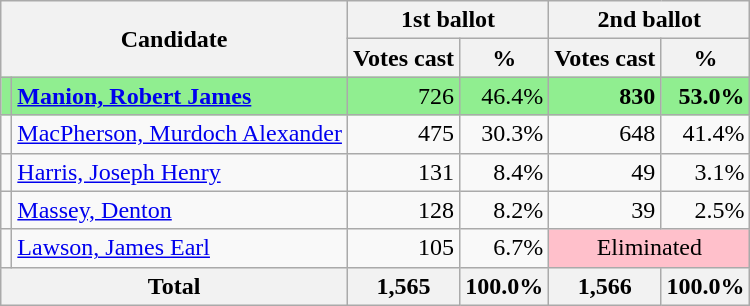<table class="wikitable">
<tr>
<th rowspan="2" colspan="2">Candidate</th>
<th colspan="2">1st ballot</th>
<th colspan="2">2nd ballot</th>
</tr>
<tr>
<th>Votes cast</th>
<th>%</th>
<th>Votes cast</th>
<th>%</th>
</tr>
<tr style="background:lightgreen;">
<td></td>
<td><strong><a href='#'>Manion, Robert James</a></strong></td>
<td align="right">726</td>
<td align="right">46.4%</td>
<td align="right"><strong>830</strong></td>
<td align="right"><strong>53.0%</strong></td>
</tr>
<tr>
<td></td>
<td><a href='#'>MacPherson, Murdoch Alexander</a></td>
<td align="right">475</td>
<td align="right">30.3%</td>
<td align="right">648</td>
<td align="right">41.4%</td>
</tr>
<tr>
<td></td>
<td><a href='#'>Harris, Joseph Henry</a></td>
<td align="right">131</td>
<td align="right">8.4%</td>
<td align="right">49</td>
<td align="right">3.1%</td>
</tr>
<tr>
<td></td>
<td><a href='#'>Massey, Denton</a></td>
<td align="right">128</td>
<td align="right">8.2%</td>
<td align="right">39</td>
<td align="right">2.5%</td>
</tr>
<tr>
<td></td>
<td><a href='#'>Lawson, James Earl</a></td>
<td align="right">105</td>
<td align="right">6.7%</td>
<td style="text-align:center; background:pink;" colspan="2">Eliminated</td>
</tr>
<tr>
<th colspan="2">Total</th>
<th align="right">1,565</th>
<th align="right">100.0%</th>
<th align="right">1,566</th>
<th align="right">100.0%</th>
</tr>
</table>
